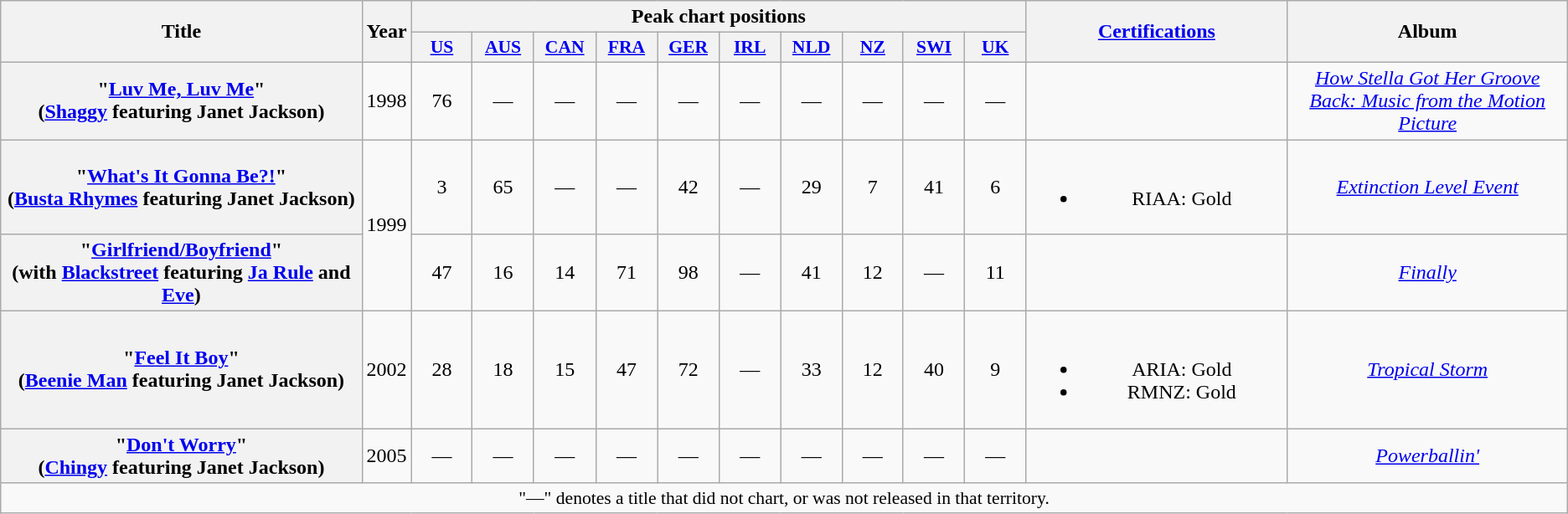<table class="wikitable plainrowheaders" style="text-align:center;">
<tr>
<th scope="col" rowspan="2" style="width:18em;">Title</th>
<th scope="col" rowspan="2">Year</th>
<th scope="col" colspan="10">Peak chart positions</th>
<th scope="col" rowspan="2" style="width:13em;"><a href='#'>Certifications</a></th>
<th scope="col" rowspan="2" style="width:14em;">Album</th>
</tr>
<tr>
<th style="width:3em;font-size:90%"><a href='#'>US</a><br></th>
<th style="width:3em;font-size:90%"><a href='#'>AUS</a><br></th>
<th style="width:3em;font-size:90%"><a href='#'>CAN</a><br></th>
<th style="width:3em;font-size:90%"><a href='#'>FRA</a><br></th>
<th style="width:3em;font-size:90%"><a href='#'>GER</a><br></th>
<th style="width:3em;font-size:90%"><a href='#'>IRL</a><br></th>
<th style="width:3em;font-size:90%"><a href='#'>NLD</a><br></th>
<th style="width:3em;font-size:90%"><a href='#'>NZ</a><br></th>
<th style="width:3em;font-size:90%"><a href='#'>SWI</a><br></th>
<th style="width:3em;font-size:90%"><a href='#'>UK</a><br></th>
</tr>
<tr>
<th scope="row">"<a href='#'>Luv Me, Luv Me</a>" <br><span>(<a href='#'>Shaggy</a> featuring Janet Jackson)</span></th>
<td>1998</td>
<td>76</td>
<td>—</td>
<td>—</td>
<td>—</td>
<td>—</td>
<td>—</td>
<td>—</td>
<td>—</td>
<td>—</td>
<td>—</td>
<td></td>
<td><em><a href='#'>How Stella Got Her Groove Back: Music from the Motion Picture</a></em></td>
</tr>
<tr>
<th scope="row">"<a href='#'>What's It Gonna Be?!</a>" <br><span>(<a href='#'>Busta Rhymes</a> featuring Janet Jackson)</span></th>
<td rowspan="2">1999</td>
<td>3</td>
<td>65</td>
<td>—</td>
<td>—</td>
<td>42</td>
<td>—</td>
<td>29</td>
<td>7</td>
<td>41</td>
<td>6</td>
<td><br><ul><li>RIAA: Gold</li></ul></td>
<td><em><a href='#'>Extinction Level Event</a></em></td>
</tr>
<tr>
<th scope="row">"<a href='#'>Girlfriend/Boyfriend</a>" <br><span>(with <a href='#'>Blackstreet</a> featuring <a href='#'>Ja Rule</a> and <a href='#'>Eve</a>)</span></th>
<td>47</td>
<td>16</td>
<td>14</td>
<td>71</td>
<td>98</td>
<td>—</td>
<td>41</td>
<td>12</td>
<td>—</td>
<td>11</td>
<td></td>
<td><em><a href='#'>Finally</a></em></td>
</tr>
<tr>
<th scope="row">"<a href='#'>Feel It Boy</a>" <br><span>(<a href='#'>Beenie Man</a> featuring Janet Jackson)</span></th>
<td>2002</td>
<td>28</td>
<td>18</td>
<td>15</td>
<td>47</td>
<td>72</td>
<td>—</td>
<td>33</td>
<td>12</td>
<td>40</td>
<td>9</td>
<td><br><ul><li>ARIA: Gold</li><li>RMNZ: Gold</li></ul></td>
<td><em><a href='#'>Tropical Storm</a></em></td>
</tr>
<tr>
<th scope="row">"<a href='#'>Don't Worry</a>"<br><span>(<a href='#'>Chingy</a> featuring Janet Jackson)</span></th>
<td>2005</td>
<td>—</td>
<td>—</td>
<td>—</td>
<td>—</td>
<td>—</td>
<td>—</td>
<td>—</td>
<td>—</td>
<td>—</td>
<td>—</td>
<td></td>
<td><em><a href='#'>Powerballin'</a></em></td>
</tr>
<tr>
<td colspan="15" style="font-size:90%">"—" denotes a title that did not chart, or was not released in that territory.</td>
</tr>
</table>
